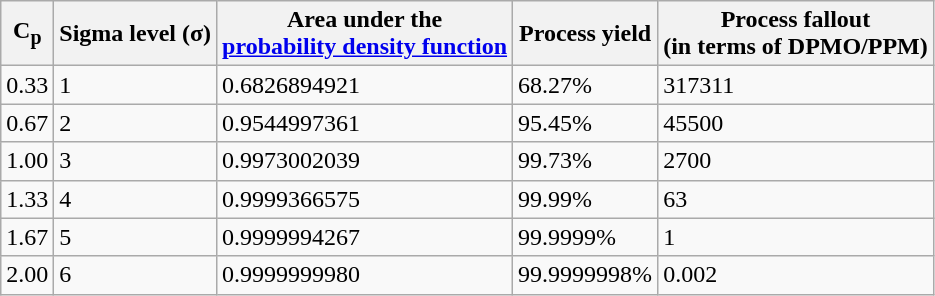<table class="wikitable">
<tr>
<th>C<sub>p</sub></th>
<th>Sigma level (σ)</th>
<th>Area under the<br><a href='#'>probability density function</a></th>
<th>Process yield</th>
<th>Process fallout<br>(in terms of DPMO/PPM)</th>
</tr>
<tr>
<td>0.33</td>
<td>1</td>
<td>0.6826894921</td>
<td>68.27%</td>
<td>317311</td>
</tr>
<tr>
<td>0.67</td>
<td>2</td>
<td>0.9544997361</td>
<td>95.45%</td>
<td>45500</td>
</tr>
<tr>
<td>1.00</td>
<td>3</td>
<td>0.9973002039</td>
<td>99.73%</td>
<td>2700</td>
</tr>
<tr>
<td>1.33</td>
<td>4</td>
<td>0.9999366575</td>
<td>99.99%</td>
<td>63</td>
</tr>
<tr>
<td>1.67</td>
<td>5</td>
<td>0.9999994267</td>
<td>99.9999%</td>
<td>1</td>
</tr>
<tr>
<td>2.00</td>
<td>6</td>
<td>0.9999999980</td>
<td>99.9999998%</td>
<td>0.002</td>
</tr>
</table>
